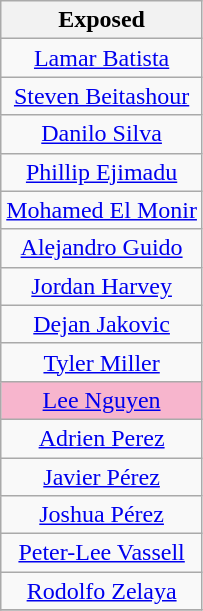<table class="wikitable" style="text-align:center">
<tr>
<th>Exposed</th>
</tr>
<tr>
<td><a href='#'>Lamar Batista</a></td>
</tr>
<tr>
<td><a href='#'>Steven Beitashour</a></td>
</tr>
<tr>
<td><a href='#'>Danilo Silva</a></td>
</tr>
<tr>
<td><a href='#'>Phillip Ejimadu</a></td>
</tr>
<tr>
<td><a href='#'>Mohamed El Monir</a></td>
</tr>
<tr>
<td><a href='#'>Alejandro Guido</a></td>
</tr>
<tr>
<td><a href='#'>Jordan Harvey</a></td>
</tr>
<tr>
<td><a href='#'>Dejan Jakovic</a></td>
</tr>
<tr>
<td><a href='#'>Tyler Miller</a></td>
</tr>
<tr>
<td style="background: #f7b5cd"><a href='#'>Lee Nguyen</a></td>
</tr>
<tr>
<td><a href='#'>Adrien Perez</a></td>
</tr>
<tr>
<td><a href='#'>Javier Pérez</a></td>
</tr>
<tr>
<td><a href='#'>Joshua Pérez</a></td>
</tr>
<tr>
<td><a href='#'>Peter-Lee Vassell</a></td>
</tr>
<tr>
<td><a href='#'>Rodolfo Zelaya</a></td>
</tr>
<tr>
</tr>
</table>
